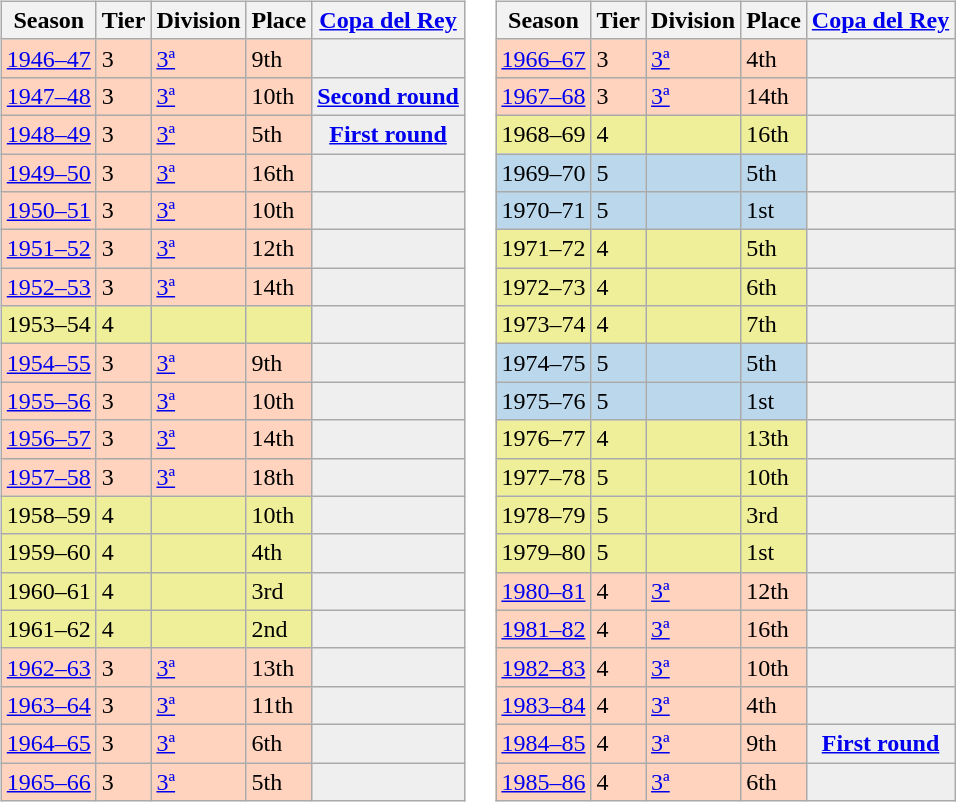<table>
<tr>
<td valign="top" width=0%><br><table class="wikitable">
<tr style="background:#f0f6fa;">
<th>Season</th>
<th>Tier</th>
<th>Division</th>
<th>Place</th>
<th><a href='#'>Copa del Rey</a></th>
</tr>
<tr>
<td style="background:#FFD3BD;"><a href='#'>1946–47</a></td>
<td style="background:#FFD3BD;">3</td>
<td style="background:#FFD3BD;"><a href='#'>3ª</a></td>
<td style="background:#FFD3BD;">9th</td>
<th style="background:#efefef;"></th>
</tr>
<tr>
<td style="background:#FFD3BD;"><a href='#'>1947–48</a></td>
<td style="background:#FFD3BD;">3</td>
<td style="background:#FFD3BD;"><a href='#'>3ª</a></td>
<td style="background:#FFD3BD;">10th</td>
<th style="background:#efefef;"><a href='#'>Second round</a></th>
</tr>
<tr>
<td style="background:#FFD3BD;"><a href='#'>1948–49</a></td>
<td style="background:#FFD3BD;">3</td>
<td style="background:#FFD3BD;"><a href='#'>3ª</a></td>
<td style="background:#FFD3BD;">5th</td>
<th style="background:#efefef;"><a href='#'>First round</a></th>
</tr>
<tr>
<td style="background:#FFD3BD;"><a href='#'>1949–50</a></td>
<td style="background:#FFD3BD;">3</td>
<td style="background:#FFD3BD;"><a href='#'>3ª</a></td>
<td style="background:#FFD3BD;">16th</td>
<th style="background:#efefef;"></th>
</tr>
<tr>
<td style="background:#FFD3BD;"><a href='#'>1950–51</a></td>
<td style="background:#FFD3BD;">3</td>
<td style="background:#FFD3BD;"><a href='#'>3ª</a></td>
<td style="background:#FFD3BD;">10th</td>
<th style="background:#efefef;"></th>
</tr>
<tr>
<td style="background:#FFD3BD;"><a href='#'>1951–52</a></td>
<td style="background:#FFD3BD;">3</td>
<td style="background:#FFD3BD;"><a href='#'>3ª</a></td>
<td style="background:#FFD3BD;">12th</td>
<th style="background:#efefef;"></th>
</tr>
<tr>
<td style="background:#FFD3BD;"><a href='#'>1952–53</a></td>
<td style="background:#FFD3BD;">3</td>
<td style="background:#FFD3BD;"><a href='#'>3ª</a></td>
<td style="background:#FFD3BD;">14th</td>
<th style="background:#efefef;"></th>
</tr>
<tr>
<td style="background:#EFEF99;">1953–54</td>
<td style="background:#EFEF99;">4</td>
<td style="background:#EFEF99;"></td>
<td style="background:#EFEF99;"></td>
<th style="background:#efefef;"></th>
</tr>
<tr>
<td style="background:#FFD3BD;"><a href='#'>1954–55</a></td>
<td style="background:#FFD3BD;">3</td>
<td style="background:#FFD3BD;"><a href='#'>3ª</a></td>
<td style="background:#FFD3BD;">9th</td>
<th style="background:#efefef;"></th>
</tr>
<tr>
<td style="background:#FFD3BD;"><a href='#'>1955–56</a></td>
<td style="background:#FFD3BD;">3</td>
<td style="background:#FFD3BD;"><a href='#'>3ª</a></td>
<td style="background:#FFD3BD;">10th</td>
<th style="background:#efefef;"></th>
</tr>
<tr>
<td style="background:#FFD3BD;"><a href='#'>1956–57</a></td>
<td style="background:#FFD3BD;">3</td>
<td style="background:#FFD3BD;"><a href='#'>3ª</a></td>
<td style="background:#FFD3BD;">14th</td>
<th style="background:#efefef;"></th>
</tr>
<tr>
<td style="background:#FFD3BD;"><a href='#'>1957–58</a></td>
<td style="background:#FFD3BD;">3</td>
<td style="background:#FFD3BD;"><a href='#'>3ª</a></td>
<td style="background:#FFD3BD;">18th</td>
<th style="background:#efefef;"></th>
</tr>
<tr>
<td style="background:#EFEF99;">1958–59</td>
<td style="background:#EFEF99;">4</td>
<td style="background:#EFEF99;"></td>
<td style="background:#EFEF99;">10th</td>
<th style="background:#efefef;"></th>
</tr>
<tr>
<td style="background:#EFEF99;">1959–60</td>
<td style="background:#EFEF99;">4</td>
<td style="background:#EFEF99;"></td>
<td style="background:#EFEF99;">4th</td>
<th style="background:#efefef;"></th>
</tr>
<tr>
<td style="background:#EFEF99;">1960–61</td>
<td style="background:#EFEF99;">4</td>
<td style="background:#EFEF99;"></td>
<td style="background:#EFEF99;">3rd</td>
<th style="background:#efefef;"></th>
</tr>
<tr>
<td style="background:#EFEF99;">1961–62</td>
<td style="background:#EFEF99;">4</td>
<td style="background:#EFEF99;"></td>
<td style="background:#EFEF99;">2nd</td>
<th style="background:#efefef;"></th>
</tr>
<tr>
<td style="background:#FFD3BD;"><a href='#'>1962–63</a></td>
<td style="background:#FFD3BD;">3</td>
<td style="background:#FFD3BD;"><a href='#'>3ª</a></td>
<td style="background:#FFD3BD;">13th</td>
<th style="background:#efefef;"></th>
</tr>
<tr>
<td style="background:#FFD3BD;"><a href='#'>1963–64</a></td>
<td style="background:#FFD3BD;">3</td>
<td style="background:#FFD3BD;"><a href='#'>3ª</a></td>
<td style="background:#FFD3BD;">11th</td>
<th style="background:#efefef;"></th>
</tr>
<tr>
<td style="background:#FFD3BD;"><a href='#'>1964–65</a></td>
<td style="background:#FFD3BD;">3</td>
<td style="background:#FFD3BD;"><a href='#'>3ª</a></td>
<td style="background:#FFD3BD;">6th</td>
<th style="background:#efefef;"></th>
</tr>
<tr>
<td style="background:#FFD3BD;"><a href='#'>1965–66</a></td>
<td style="background:#FFD3BD;">3</td>
<td style="background:#FFD3BD;"><a href='#'>3ª</a></td>
<td style="background:#FFD3BD;">5th</td>
<th style="background:#efefef;"></th>
</tr>
</table>
</td>
<td valign="top" width=0%><br><table class="wikitable">
<tr style="background:#f0f6fa;">
<th>Season</th>
<th>Tier</th>
<th>Division</th>
<th>Place</th>
<th><a href='#'>Copa del Rey</a></th>
</tr>
<tr>
<td style="background:#FFD3BD;"><a href='#'>1966–67</a></td>
<td style="background:#FFD3BD;">3</td>
<td style="background:#FFD3BD;"><a href='#'>3ª</a></td>
<td style="background:#FFD3BD;">4th</td>
<th style="background:#efefef;"></th>
</tr>
<tr>
<td style="background:#FFD3BD;"><a href='#'>1967–68</a></td>
<td style="background:#FFD3BD;">3</td>
<td style="background:#FFD3BD;"><a href='#'>3ª</a></td>
<td style="background:#FFD3BD;">14th</td>
<th style="background:#efefef;"></th>
</tr>
<tr>
<td style="background:#EFEF99;">1968–69</td>
<td style="background:#EFEF99;">4</td>
<td style="background:#EFEF99;"></td>
<td style="background:#EFEF99;">16th</td>
<th style="background:#efefef;"></th>
</tr>
<tr>
<td style="background:#BBD7EC;">1969–70</td>
<td style="background:#BBD7EC;">5</td>
<td style="background:#BBD7EC;"></td>
<td style="background:#BBD7EC;">5th</td>
<th style="background:#efefef;"></th>
</tr>
<tr>
<td style="background:#BBD7EC;">1970–71</td>
<td style="background:#BBD7EC;">5</td>
<td style="background:#BBD7EC;"></td>
<td style="background:#BBD7EC;">1st</td>
<th style="background:#efefef;"></th>
</tr>
<tr>
<td style="background:#EFEF99;">1971–72</td>
<td style="background:#EFEF99;">4</td>
<td style="background:#EFEF99;"></td>
<td style="background:#EFEF99;">5th</td>
<th style="background:#efefef;"></th>
</tr>
<tr>
<td style="background:#EFEF99;">1972–73</td>
<td style="background:#EFEF99;">4</td>
<td style="background:#EFEF99;"></td>
<td style="background:#EFEF99;">6th</td>
<th style="background:#efefef;"></th>
</tr>
<tr>
<td style="background:#EFEF99;">1973–74</td>
<td style="background:#EFEF99;">4</td>
<td style="background:#EFEF99;"></td>
<td style="background:#EFEF99;">7th</td>
<th style="background:#efefef;"></th>
</tr>
<tr>
<td style="background:#BBD7EC;">1974–75</td>
<td style="background:#BBD7EC;">5</td>
<td style="background:#BBD7EC;"></td>
<td style="background:#BBD7EC;">5th</td>
<th style="background:#efefef;"></th>
</tr>
<tr>
<td style="background:#BBD7EC;">1975–76</td>
<td style="background:#BBD7EC;">5</td>
<td style="background:#BBD7EC;"></td>
<td style="background:#BBD7EC;">1st</td>
<th style="background:#efefef;"></th>
</tr>
<tr>
<td style="background:#EFEF99;">1976–77</td>
<td style="background:#EFEF99;">4</td>
<td style="background:#EFEF99;"></td>
<td style="background:#EFEF99;">13th</td>
<th style="background:#efefef;"></th>
</tr>
<tr>
<td style="background:#EFEF99;">1977–78</td>
<td style="background:#EFEF99;">5</td>
<td style="background:#EFEF99;"></td>
<td style="background:#EFEF99;">10th</td>
<th style="background:#efefef;"></th>
</tr>
<tr>
<td style="background:#EFEF99;">1978–79</td>
<td style="background:#EFEF99;">5</td>
<td style="background:#EFEF99;"></td>
<td style="background:#EFEF99;">3rd</td>
<th style="background:#efefef;"></th>
</tr>
<tr>
<td style="background:#EFEF99;">1979–80</td>
<td style="background:#EFEF99;">5</td>
<td style="background:#EFEF99;"></td>
<td style="background:#EFEF99;">1st</td>
<th style="background:#efefef;"></th>
</tr>
<tr>
<td style="background:#FFD3BD;"><a href='#'>1980–81</a></td>
<td style="background:#FFD3BD;">4</td>
<td style="background:#FFD3BD;"><a href='#'>3ª</a></td>
<td style="background:#FFD3BD;">12th</td>
<th style="background:#efefef;"></th>
</tr>
<tr>
<td style="background:#FFD3BD;"><a href='#'>1981–82</a></td>
<td style="background:#FFD3BD;">4</td>
<td style="background:#FFD3BD;"><a href='#'>3ª</a></td>
<td style="background:#FFD3BD;">16th</td>
<th style="background:#efefef;"></th>
</tr>
<tr>
<td style="background:#FFD3BD;"><a href='#'>1982–83</a></td>
<td style="background:#FFD3BD;">4</td>
<td style="background:#FFD3BD;"><a href='#'>3ª</a></td>
<td style="background:#FFD3BD;">10th</td>
<th style="background:#efefef;"></th>
</tr>
<tr>
<td style="background:#FFD3BD;"><a href='#'>1983–84</a></td>
<td style="background:#FFD3BD;">4</td>
<td style="background:#FFD3BD;"><a href='#'>3ª</a></td>
<td style="background:#FFD3BD;">4th</td>
<th style="background:#efefef;"></th>
</tr>
<tr>
<td style="background:#FFD3BD;"><a href='#'>1984–85</a></td>
<td style="background:#FFD3BD;">4</td>
<td style="background:#FFD3BD;"><a href='#'>3ª</a></td>
<td style="background:#FFD3BD;">9th</td>
<th style="background:#efefef;"><a href='#'>First round</a></th>
</tr>
<tr>
<td style="background:#FFD3BD;"><a href='#'>1985–86</a></td>
<td style="background:#FFD3BD;">4</td>
<td style="background:#FFD3BD;"><a href='#'>3ª</a></td>
<td style="background:#FFD3BD;">6th</td>
<th style="background:#efefef;"></th>
</tr>
</table>
</td>
</tr>
</table>
